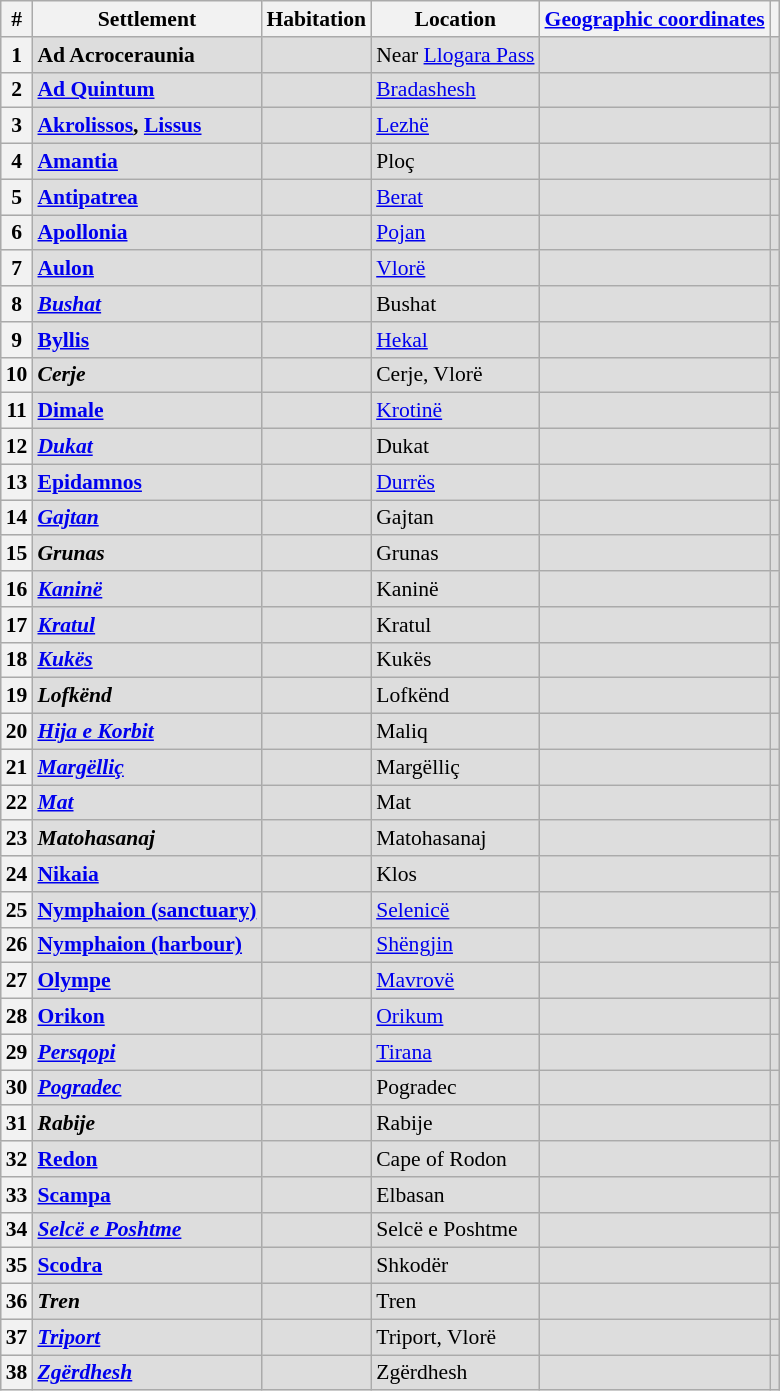<table class="sortable plainrowheaders wikitable" style="cellspacing=2px; text-align:left; font-size:90%;">
<tr style="font-size:100%; text-align:right;">
<th ! scope="col" class="sortable">#</th>
<th ! scope="col" class="sortable">Settlement</th>
<th ! scope="col">Habitation</th>
<th ! scope="col">Location</th>
<th ! scope="col"><a href='#'>Geographic coordinates</a></th>
<th ! scope="col"></th>
</tr>
<tr style="background:#ddd">
<th scope="col">1</th>
<td><strong>Ad Acroceraunia</strong></td>
<td></td>
<td style=text-align:left>Near <a href='#'>Llogara Pass</a></td>
<td></td>
<td align=center></td>
</tr>
<tr style="background:#ddd">
<th scope="col">2</th>
<td><strong><a href='#'>Ad Quintum</a></strong></td>
<td></td>
<td style=text-align:left><a href='#'>Bradashesh</a></td>
<td></td>
<td align=center></td>
</tr>
<tr style="background:#ddd">
<th scope="col">3</th>
<td><strong><a href='#'>Akrolissos</a>, <a href='#'>Lissus</a></strong></td>
<td></td>
<td style=text-align:left><a href='#'>Lezhë</a></td>
<td></td>
<td align=center></td>
</tr>
<tr style="background:#ddd">
<th scope="col">4</th>
<td><strong><a href='#'>Amantia</a></strong></td>
<td></td>
<td style=text-align:left>Ploç</td>
<td></td>
<td align=center></td>
</tr>
<tr style="background:#ddd">
<th scope="col">5</th>
<td><strong><a href='#'>Antipatrea</a></strong></td>
<td></td>
<td style=text-align:left><a href='#'>Berat</a></td>
<td></td>
<td align=center></td>
</tr>
<tr style="background:#ddd">
<th scope="col">6</th>
<td><strong><a href='#'>Apollonia</a></strong></td>
<td></td>
<td style=text-align:left><a href='#'>Pojan</a></td>
<td></td>
<td align=center></td>
</tr>
<tr style="background:#ddd">
<th scope="col">7</th>
<td><strong><a href='#'>Aulon</a></strong></td>
<td></td>
<td style=text-align:left><a href='#'>Vlorë</a></td>
<td></td>
<td align=center></td>
</tr>
<tr style="background:#ddd">
<th scope="col">8</th>
<td><strong><em><a href='#'>Bushat</a></em></strong></td>
<td></td>
<td style=text-align:left>Bushat</td>
<td></td>
<td align=center></td>
</tr>
<tr style="background:#ddd">
<th scope="col">9</th>
<td><strong><a href='#'>Byllis</a></strong></td>
<td></td>
<td style=text-align:left><a href='#'>Hekal</a></td>
<td></td>
<td align=center></td>
</tr>
<tr style="background:#ddd">
<th scope="col">10</th>
<td><strong><em>Cerje</em></strong></td>
<td></td>
<td style=text-align:left>Cerje, Vlorë</td>
<td></td>
<td align=center></td>
</tr>
<tr style="background:#ddd">
<th scope="col">11</th>
<td><strong><a href='#'>Dimale</a></strong></td>
<td></td>
<td style=text-align:left><a href='#'>Krotinë</a></td>
<td></td>
<td align=center></td>
</tr>
<tr style="background:#ddd">
<th scope="col">12</th>
<td><strong><em><a href='#'>Dukat</a></em></strong></td>
<td></td>
<td style=text-align:left>Dukat</td>
<td></td>
<td align=center></td>
</tr>
<tr style="background:#ddd">
<th scope="col">13</th>
<td><strong><a href='#'>Epidamnos</a></strong></td>
<td></td>
<td style=text-align:left><a href='#'>Durrës</a></td>
<td></td>
<td align=center></td>
</tr>
<tr style="background:#ddd">
<th scope="col">14</th>
<td><strong><em><a href='#'>Gajtan</a></em></strong></td>
<td></td>
<td style=text-align:left>Gajtan</td>
<td></td>
<td align=center></td>
</tr>
<tr style="background:#ddd">
<th scope="col">15</th>
<td><strong><em>Grunas</em></strong></td>
<td></td>
<td style=text-align:left>Grunas</td>
<td></td>
<td align=center></td>
</tr>
<tr style="background:#ddd">
<th scope="col">16</th>
<td><strong><em><a href='#'>Kaninë</a></em></strong></td>
<td></td>
<td style=text-align:left>Kaninë</td>
<td></td>
<td align=center></td>
</tr>
<tr style="background:#ddd">
<th scope="col">17</th>
<td><strong><em><a href='#'>Kratul</a></em></strong></td>
<td></td>
<td style=text-align:left>Kratul</td>
<td></td>
<td align=center></td>
</tr>
<tr style="background:#ddd">
<th scope="col">18</th>
<td><strong><em><a href='#'>Kukës</a></em></strong></td>
<td></td>
<td style=text-align:left>Kukës</td>
<td></td>
<td align=center></td>
</tr>
<tr style="background:#ddd">
<th scope="col">19</th>
<td><strong><em>Lofkënd</em></strong></td>
<td></td>
<td style=text-align:left>Lofkënd</td>
<td></td>
<td align=center></td>
</tr>
<tr style="background:#ddd">
<th scope="col">20</th>
<td><strong><em><a href='#'>Hija e Korbit</a></em></strong></td>
<td></td>
<td style=text-align:left>Maliq</td>
<td></td>
<td align=center></td>
</tr>
<tr style="background:#ddd">
<th scope="col">21</th>
<td><strong><em><a href='#'>Margëlliç</a></em></strong></td>
<td></td>
<td style=text-align:left>Margëlliç</td>
<td></td>
<td align=center></td>
</tr>
<tr style="background:#ddd">
<th scope="col">22</th>
<td><strong><em><a href='#'>Mat</a></em></strong></td>
<td></td>
<td style=text-align:left>Mat</td>
<td></td>
<td align=center></td>
</tr>
<tr style="background:#ddd">
<th scope="col">23</th>
<td><strong><em>Matohasanaj</em></strong></td>
<td></td>
<td style=text-align:left>Matohasanaj</td>
<td></td>
<td align=center></td>
</tr>
<tr style="background:#ddd">
<th scope="col">24</th>
<td><strong><a href='#'>Nikaia</a></strong></td>
<td></td>
<td style=text-align:left>Klos</td>
<td></td>
<td align=center></td>
</tr>
<tr style="background:#ddd">
<th scope="col">25</th>
<td><strong><a href='#'>Nymphaion (sanctuary)</a></strong></td>
<td></td>
<td style=text-align:left><a href='#'>Selenicë</a></td>
<td></td>
<td align=center></td>
</tr>
<tr style="background:#ddd">
<th scope="col">26</th>
<td><strong><a href='#'>Nymphaion (harbour)</a></strong></td>
<td></td>
<td style=text-align:left><a href='#'>Shëngjin</a></td>
<td></td>
<td align=center></td>
</tr>
<tr style="background:#ddd">
<th scope="col">27</th>
<td><strong><a href='#'>Olympe</a></strong></td>
<td></td>
<td style=text-align:left><a href='#'>Mavrovë</a></td>
<td></td>
<td align=center></td>
</tr>
<tr style="background:#ddd">
<th scope="col">28</th>
<td><strong><a href='#'>Orikon</a></strong></td>
<td></td>
<td style=text-align:left><a href='#'>Orikum</a></td>
<td></td>
<td align=center></td>
</tr>
<tr style="background:#ddd">
<th scope="col">29</th>
<td><strong><em><a href='#'>Persqopi</a></em></strong></td>
<td></td>
<td style=text-align:left><a href='#'>Tirana</a></td>
<td></td>
<td align=center></td>
</tr>
<tr style="background:#ddd">
<th scope="col">30</th>
<td><strong><em><a href='#'>Pogradec</a></em></strong></td>
<td></td>
<td style=text-align:left>Pogradec</td>
<td></td>
<td align=center></td>
</tr>
<tr style="background:#ddd">
<th scope="col">31</th>
<td><strong><em>Rabije</em></strong></td>
<td></td>
<td style=text-align:left>Rabije</td>
<td></td>
<td align=center></td>
</tr>
<tr style="background:#ddd">
<th scope="col">32</th>
<td><strong><a href='#'>Redon</a></strong></td>
<td></td>
<td style=text-align:left>Cape of Rodon</td>
<td></td>
<td align=center></td>
</tr>
<tr style="background:#ddd">
<th scope="col">33</th>
<td><strong><a href='#'>Scampa</a></strong></td>
<td></td>
<td style=text-align:left>Elbasan</td>
<td></td>
<td align=center></td>
</tr>
<tr style="background:#ddd">
<th scope="col">34</th>
<td><strong><em><a href='#'>Selcë e Poshtme</a></em></strong></td>
<td></td>
<td style=text-align:left>Selcë e Poshtme</td>
<td></td>
<td align=center></td>
</tr>
<tr style="background:#ddd">
<th scope="col">35</th>
<td><strong><a href='#'>Scodra</a></strong></td>
<td></td>
<td style=text-align:left>Shkodër</td>
<td></td>
<td align=center></td>
</tr>
<tr style="background:#ddd">
<th scope="col">36</th>
<td><strong><em>Tren</em></strong></td>
<td></td>
<td style=text-align:left>Tren</td>
<td></td>
<td align=center></td>
</tr>
<tr style="background:#ddd">
<th scope="col">37</th>
<td><strong><em><a href='#'>Triport</a></em></strong></td>
<td></td>
<td style=text-align:left>Triport, Vlorë</td>
<td></td>
<td align=center></td>
</tr>
<tr style="background:#ddd">
<th scope="col">38</th>
<td><strong><em><a href='#'>Zgërdhesh</a></em></strong></td>
<td></td>
<td style=text-align:left>Zgërdhesh</td>
<td></td>
<td align=center></td>
</tr>
</table>
